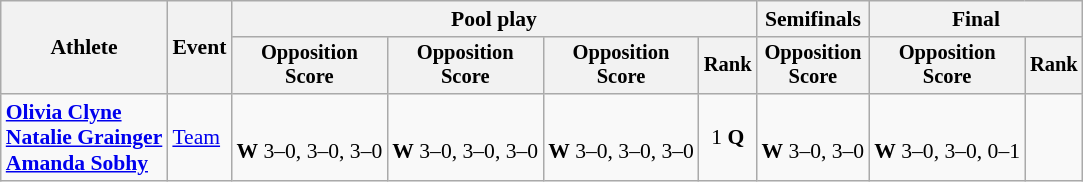<table class=wikitable style="font-size:90%">
<tr>
<th rowspan=2>Athlete</th>
<th rowspan=2>Event</th>
<th colspan=4>Pool play</th>
<th>Semifinals</th>
<th colspan=2>Final</th>
</tr>
<tr style="font-size:95%">
<th>Opposition<br>Score</th>
<th>Opposition<br>Score</th>
<th>Opposition<br>Score</th>
<th>Rank</th>
<th>Opposition<br>Score</th>
<th>Opposition<br>Score</th>
<th>Rank</th>
</tr>
<tr align=center>
<td align=left><strong><a href='#'>Olivia Clyne</a><br><a href='#'>Natalie Grainger</a><br><a href='#'>Amanda Sobhy</a></strong></td>
<td align=left><a href='#'>Team</a></td>
<td><br><strong>W</strong> 3–0, 3–0, 3–0</td>
<td><br><strong>W</strong> 3–0, 3–0, 3–0</td>
<td><br><strong>W</strong> 3–0, 3–0, 3–0</td>
<td>1 <strong>Q</strong></td>
<td><br><strong>W</strong> 3–0, 3–0</td>
<td><br><strong>W</strong> 3–0, 3–0, 0–1</td>
<td></td>
</tr>
</table>
